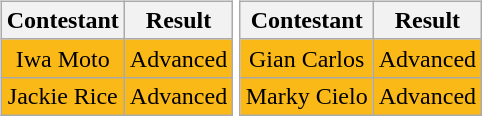<table>
<tr>
<td><br><table class="wikitable sortable nowrap" style="margin:auto; text-align:center">
<tr>
<th scope="col">Contestant</th>
<th scope="col">Result</th>
</tr>
<tr>
<td bgcolor=#fbb917>Iwa Moto</td>
<td bgcolor=#fbb917>Advanced</td>
</tr>
<tr>
<td bgcolor=#fbb917>Jackie Rice</td>
<td bgcolor=#fbb917>Advanced</td>
</tr>
</table>
</td>
<td><br><table class="wikitable sortable nowrap" style="margin:auto; text-align:center">
<tr>
<th scope="col">Contestant</th>
<th scope="col">Result</th>
</tr>
<tr>
<td bgcolor=#fbb917>Gian Carlos</td>
<td bgcolor=#fbb917>Advanced</td>
</tr>
<tr>
<td bgcolor=#fbb917>Marky Cielo</td>
<td bgcolor=#fbb917>Advanced</td>
</tr>
</table>
</td>
</tr>
</table>
